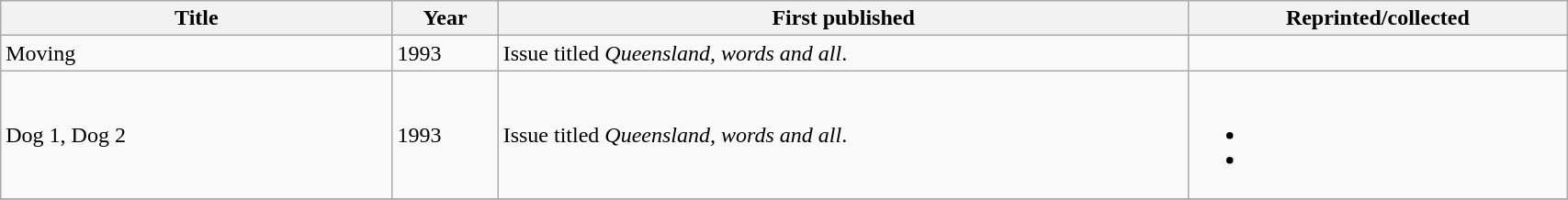<table class='wikitable sortable' width='90%'>
<tr>
<th width=25%>Title</th>
<th>Year</th>
<th>First published</th>
<th>Reprinted/collected</th>
</tr>
<tr>
<td>Moving</td>
<td>1993</td>
<td> Issue titled <em>Queensland, words and all</em>.</td>
<td></td>
</tr>
<tr>
<td>Dog 1, Dog 2</td>
<td>1993</td>
<td> Issue titled <em>Queensland, words and all</em>.</td>
<td><br><ul><li></li><li></li></ul></td>
</tr>
<tr>
</tr>
</table>
